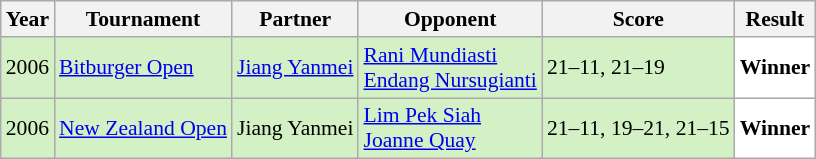<table class="sortable wikitable" style="font-size: 90%;">
<tr>
<th>Year</th>
<th>Tournament</th>
<th>Partner</th>
<th>Opponent</th>
<th>Score</th>
<th>Result</th>
</tr>
<tr style="background:#D4F1C5">
<td align="center">2006</td>
<td align="left"><a href='#'>Bitburger Open</a></td>
<td align="left"> <a href='#'>Jiang Yanmei</a></td>
<td align="left"> <a href='#'>Rani Mundiasti</a><br> <a href='#'>Endang Nursugianti</a></td>
<td align="left">21–11, 21–19</td>
<td style="text-align:left; background:white"> <strong>Winner</strong></td>
</tr>
<tr style="background:#D4F1C5">
<td align="center">2006</td>
<td align="left"><a href='#'>New Zealand Open</a></td>
<td align="left"> Jiang Yanmei</td>
<td align="left"> <a href='#'>Lim Pek Siah</a><br> <a href='#'>Joanne Quay</a></td>
<td align="left">21–11, 19–21, 21–15</td>
<td style="text-align:left; background:white"> <strong>Winner</strong></td>
</tr>
</table>
